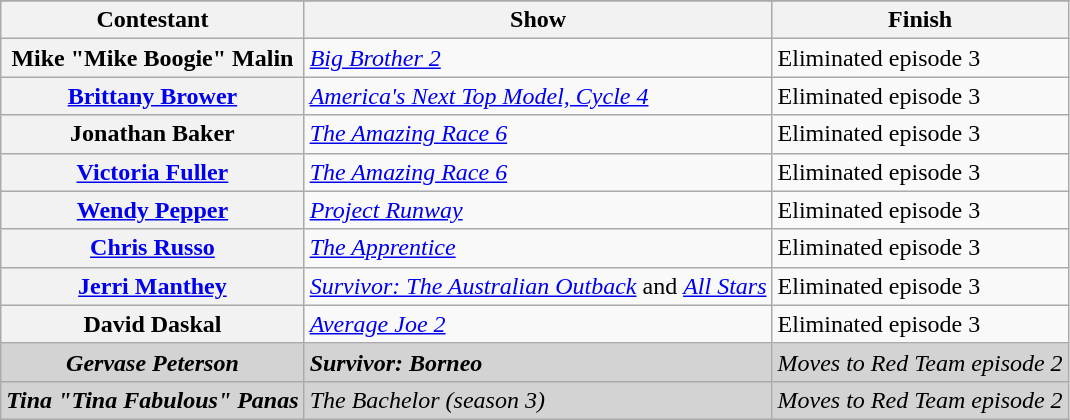<table class="wikitable plainrowheaders sortable">
<tr>
</tr>
<tr>
<th scope="col">Contestant</th>
<th scope="col">Show</th>
<th scope="col">Finish</th>
</tr>
<tr>
<th scope="row">Mike "Mike Boogie" Malin</th>
<td><em><a href='#'>Big Brother 2</a></em></td>
<td>Eliminated episode 3</td>
</tr>
<tr>
<th scope="row"><a href='#'>Brittany Brower</a></th>
<td><em><a href='#'>America's Next Top Model, Cycle 4</a></em></td>
<td>Eliminated episode 3</td>
</tr>
<tr>
<th scope="row">Jonathan Baker</th>
<td><em><a href='#'>The Amazing Race 6</a></em></td>
<td>Eliminated episode 3</td>
</tr>
<tr>
<th scope="row"><a href='#'>Victoria Fuller</a></th>
<td><em><a href='#'>The Amazing Race 6</a></em></td>
<td>Eliminated episode 3</td>
</tr>
<tr>
<th scope="row"><a href='#'>Wendy Pepper</a></th>
<td><em><a href='#'>Project Runway</a></em></td>
<td>Eliminated episode 3</td>
</tr>
<tr>
<th scope="row"><a href='#'>Chris Russo</a></th>
<td><em><a href='#'>The Apprentice</a></em></td>
<td>Eliminated episode 3</td>
</tr>
<tr>
<th scope="row"><a href='#'>Jerri Manthey</a></th>
<td><em><a href='#'>Survivor: The Australian Outback</a></em> and <em><a href='#'>All Stars</a></em></td>
<td>Eliminated episode 3</td>
</tr>
<tr>
<th scope="row">David Daskal</th>
<td><em><a href='#'>Average Joe 2</a></em></td>
<td>Eliminated episode 3</td>
</tr>
<tr style="background-color:lightgray">
<th scope="row" style="background-color:lightgray"><strong><em>Gervase Peterson</em></strong></th>
<td><strong><em>Survivor: Borneo</em></strong></td>
<td><em>Moves to Red Team episode 2</em></td>
</tr>
<tr style="background-color:lightgray">
<th scope="row" style="background-color:lightgray"><em>Tina "Tina Fabulous" Panas</em></th>
<td><em>The Bachelor (season 3)</em></td>
<td><em>Moves to Red Team episode 2</em></td>
</tr>
</table>
